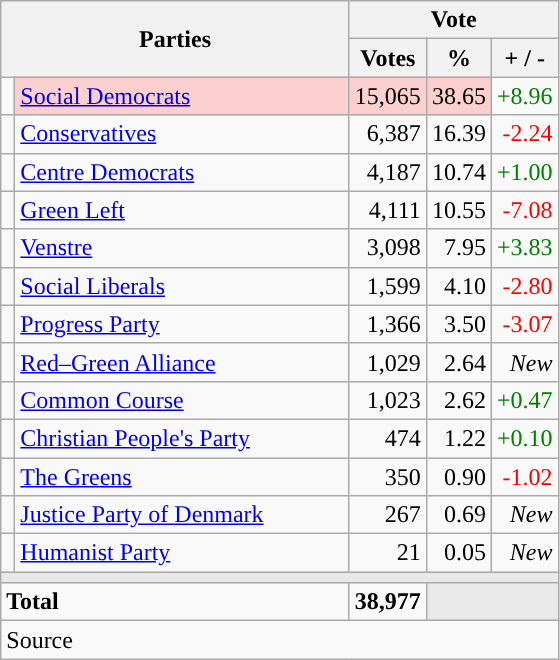<table class="wikitable" style="text-align:right;">
<tr>
<th style="text-align:centre;" rowspan="2" colspan="2" width="225">Parties</th>
<th colspan="3">Vote</th>
</tr>
<tr>
<th width="15">Votes</th>
<th width="15">%</th>
<th width="15">+ / -</th>
</tr>
<tr>
<td width="2" style="color:inherit;background:"></td>
<td bgcolor=#fbd0ce  align="left"><a href='#'>Social Democrats</a></td>
<td bgcolor=#fbd0ce>15,065</td>
<td bgcolor=#fbd0ce>38.65</td>
<td style=color:green;>+8.96</td>
</tr>
<tr>
<td width="2" style="color:inherit;background:"></td>
<td align="left"><a href='#'>Conservatives</a></td>
<td>6,387</td>
<td>16.39</td>
<td style=color:red;>-2.24</td>
</tr>
<tr>
<td width="2" style="color:inherit;background:"></td>
<td align="left"><a href='#'>Centre Democrats</a></td>
<td>4,187</td>
<td>10.74</td>
<td style=color:green;>+1.00</td>
</tr>
<tr>
<td width="2" style="color:inherit;background:"></td>
<td align="left"><a href='#'>Green Left</a></td>
<td>4,111</td>
<td>10.55</td>
<td style=color:red;>-7.08</td>
</tr>
<tr>
<td width="2" style="color:inherit;background:"></td>
<td align="left"><a href='#'>Venstre</a></td>
<td>3,098</td>
<td>7.95</td>
<td style=color:green;>+3.83</td>
</tr>
<tr>
<td width="2" style="color:inherit;background:"></td>
<td align="left"><a href='#'>Social Liberals</a></td>
<td>1,599</td>
<td>4.10</td>
<td style=color:red;>-2.80</td>
</tr>
<tr>
<td width="2" style="color:inherit;background:"></td>
<td align="left"><a href='#'>Progress Party</a></td>
<td>1,366</td>
<td>3.50</td>
<td style=color:red;>-3.07</td>
</tr>
<tr>
<td width="2" style="color:inherit;background:"></td>
<td align="left"><a href='#'>Red–Green Alliance</a></td>
<td>1,029</td>
<td>2.64</td>
<td><em>New</em></td>
</tr>
<tr>
<td width="2" style="color:inherit;background:"></td>
<td align="left"><a href='#'>Common Course</a></td>
<td>1,023</td>
<td>2.62</td>
<td style=color:green;>+0.47</td>
</tr>
<tr>
<td width="2" style="color:inherit;background:"></td>
<td align="left"><a href='#'>Christian People's Party</a></td>
<td>474</td>
<td>1.22</td>
<td style=color:green;>+0.10</td>
</tr>
<tr>
<td width="2" style="color:inherit;background:"></td>
<td align="left"><a href='#'>The Greens</a></td>
<td>350</td>
<td>0.90</td>
<td style=color:red;>-1.02</td>
</tr>
<tr>
<td width="2" style="color:inherit;background:"></td>
<td align="left"><a href='#'>Justice Party of Denmark</a></td>
<td>267</td>
<td>0.69</td>
<td><em>New</em></td>
</tr>
<tr>
<td width="2" style="color:inherit;background:"></td>
<td align="left"><a href='#'>Humanist Party</a></td>
<td>21</td>
<td>0.05</td>
<td><em>New</em></td>
</tr>
<tr>
<td colspan="7" bgcolor="#E9E9E9"></td>
</tr>
<tr>
<td align="left" colspan="2"><strong>Total</strong></td>
<td><strong>38,977</strong></td>
<td bgcolor="#E9E9E9" colspan="2"></td>
</tr>
<tr>
<td align="left" colspan="6">Source</td>
</tr>
</table>
